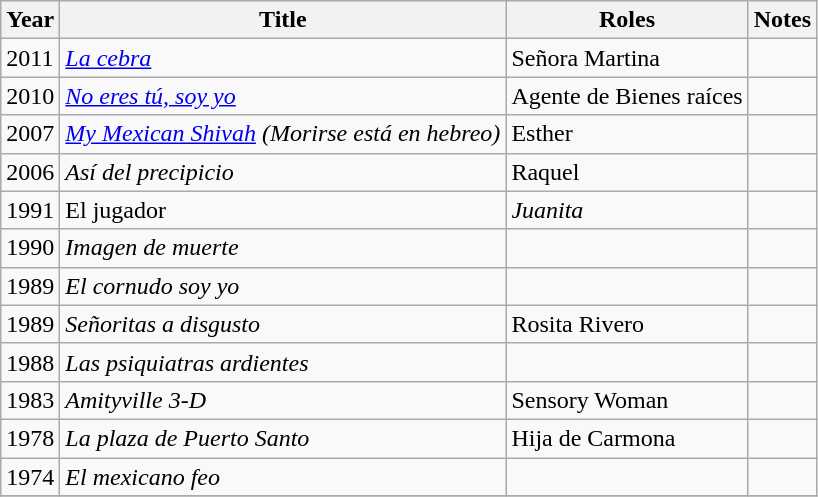<table class="wikitable sortable">
<tr>
<th>Year</th>
<th>Title</th>
<th>Roles</th>
<th>Notes</th>
</tr>
<tr>
<td>2011</td>
<td><em><a href='#'>La cebra</a></em></td>
<td>Señora Martina</td>
<td></td>
</tr>
<tr>
<td>2010</td>
<td><em><a href='#'>No eres tú, soy yo</a></em></td>
<td>Agente de Bienes raíces</td>
<td></td>
</tr>
<tr>
<td>2007</td>
<td><em><a href='#'>My Mexican Shivah</a> (Morirse está en hebreo)</em></td>
<td>Esther</td>
<td></td>
</tr>
<tr>
<td>2006</td>
<td><em>Así del precipicio</em></td>
<td>Raquel</td>
<td></td>
</tr>
<tr>
<td>1991</td>
<td>El jugador</td>
<td><em>Juanita</em></td>
<td></td>
</tr>
<tr>
<td>1990</td>
<td><em>Imagen de muerte</em></td>
<td></td>
<td></td>
</tr>
<tr>
<td>1989</td>
<td><em>El cornudo soy yo</em></td>
<td></td>
<td></td>
</tr>
<tr>
<td>1989</td>
<td><em>Señoritas a disgusto</em></td>
<td>Rosita Rivero</td>
<td></td>
</tr>
<tr>
<td>1988</td>
<td><em>Las psiquiatras ardientes</em></td>
<td></td>
<td></td>
</tr>
<tr>
<td>1983</td>
<td><em>Amityville 3-D</em></td>
<td>Sensory Woman</td>
<td></td>
</tr>
<tr>
<td>1978</td>
<td><em>La plaza de Puerto Santo</em></td>
<td>Hija de Carmona</td>
<td></td>
</tr>
<tr>
<td>1974</td>
<td><em>El mexicano feo</em></td>
<td></td>
<td></td>
</tr>
<tr>
</tr>
</table>
